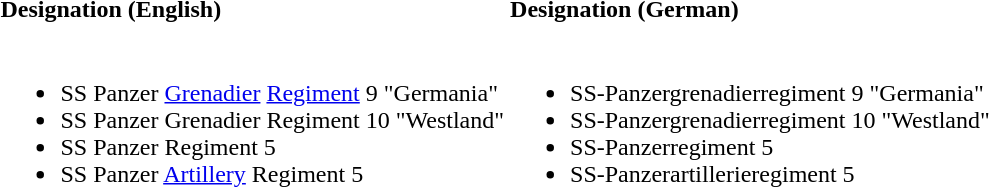<table>
<tr>
<th align="left" colspan="1">Designation (English)</th>
<th align="left" colspan="1">Designation (German)</th>
</tr>
<tr align="left" valign="top">
<td><br><ul><li>SS Panzer <a href='#'>Grenadier</a> <a href='#'>Regiment</a> 9 "Germania"</li><li>SS Panzer Grenadier Regiment 10 "Westland"</li><li>SS Panzer Regiment 5</li><li>SS Panzer <a href='#'>Artillery</a> Regiment 5</li></ul></td>
<td><br><ul><li>SS-Panzergrenadierregiment 9 "Germania"</li><li>SS-Panzergrenadierregiment 10 "Westland"</li><li>SS-Panzerregiment 5</li><li>SS-Panzerartillerieregiment 5</li></ul></td>
</tr>
</table>
